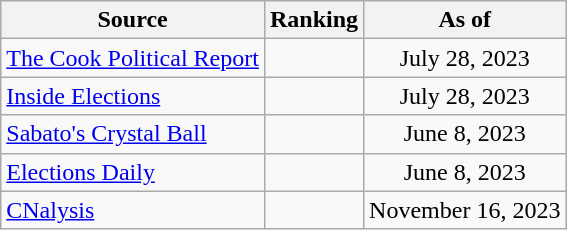<table class="wikitable" style="text-align:center">
<tr>
<th>Source</th>
<th>Ranking</th>
<th>As of</th>
</tr>
<tr>
<td align=left><a href='#'>The Cook Political Report</a></td>
<td></td>
<td>July 28, 2023</td>
</tr>
<tr>
<td align=left><a href='#'>Inside Elections</a></td>
<td></td>
<td>July 28, 2023</td>
</tr>
<tr>
<td align=left><a href='#'>Sabato's Crystal Ball</a></td>
<td></td>
<td>June 8, 2023</td>
</tr>
<tr>
<td align=left><a href='#'>Elections Daily</a></td>
<td></td>
<td>June 8, 2023</td>
</tr>
<tr>
<td align=left><a href='#'>CNalysis</a></td>
<td></td>
<td>November 16, 2023</td>
</tr>
</table>
